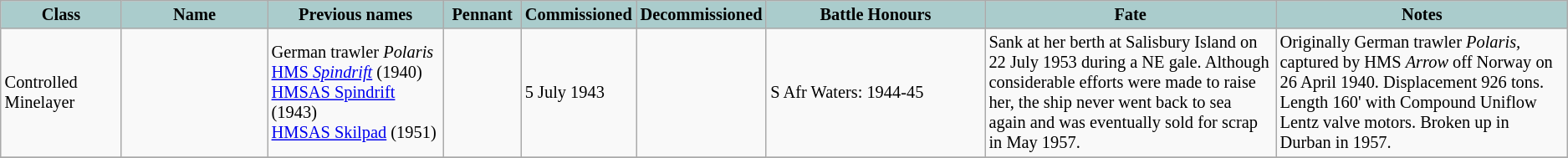<table class="wikitable sortable" style="font-style: normal; font-size: 85%">
<tr>
<th style="width:8%; background-color:#aacccc">Class</th>
<th style="width:10%; background-color:#aacccc">Name</th>
<th style="width:12%; background-color:#aacccc" class=unsortable>Previous names</th>
<th style="width:5%; background-color:#aacccc">Pennant</th>
<th style="width:5%; background-color:#aacccc">Commissioned</th>
<th style="width:5%; background-color:#aacccc">Decommissioned</th>
<th style="width:15%; background-color:#aacccc">Battle Honours</th>
<th style="width:20%; background-color:#aacccc" class=unsortable>Fate</th>
<th style="width:20%; background-color:#aacccc" class=unsortable>Notes</th>
</tr>
<tr>
<td>Controlled Minelayer</td>
<td></td>
<td>German trawler <em>Polaris</em><br><a href='#'>HMS <em>Spindrift</em></a> (1940)<br><a href='#'>HMSAS Spindrift</a> (1943)<br><a href='#'>HMSAS Skilpad</a> (1951)</td>
<td></td>
<td>5 July 1943</td>
<td></td>
<td>S Afr Waters: 1944-45</td>
<td>Sank at her berth at Salisbury Island on 22 July 1953 during a NE gale. Although considerable efforts were made to raise her, the ship never went back to sea again and was eventually sold for scrap in May 1957.</td>
<td>Originally German trawler <em>Polaris,</em> captured by HMS <em>Arrow</em> off Norway on 26 April 1940.  Displacement 926 tons. Length 160' with Compound Uniflow Lentz valve motors. Broken up in Durban in 1957.</td>
</tr>
<tr>
</tr>
</table>
